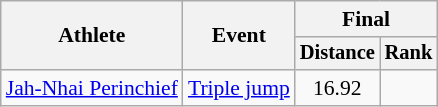<table class="wikitable" style="font-size:90%; text-align:center">
<tr>
<th rowspan=2>Athlete</th>
<th rowspan=2>Event</th>
<th colspan=2>Final</th>
</tr>
<tr style="font-size:95%">
<th>Distance</th>
<th>Rank</th>
</tr>
<tr>
<td align=left><a href='#'>Jah-Nhai Perinchief</a></td>
<td align=left rowspan=1><a href='#'>Triple jump</a></td>
<td>16.92</td>
<td></td>
</tr>
</table>
